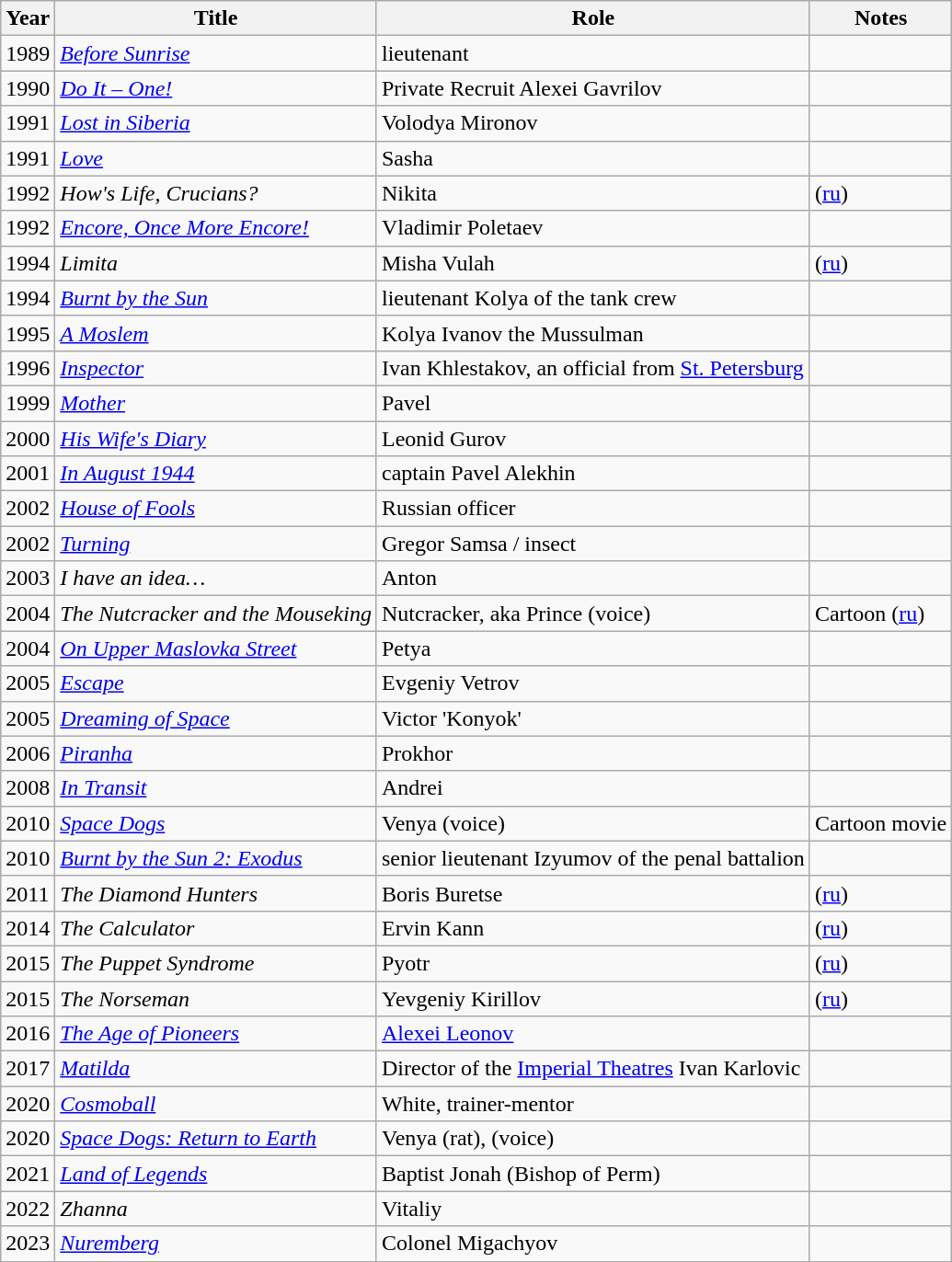<table class="wikitable sortable">
<tr>
<th>Year</th>
<th>Title</th>
<th>Role</th>
<th class="unsortable">Notes</th>
</tr>
<tr>
<td>1989</td>
<td><em><a href='#'>Before Sunrise</a></em></td>
<td>lieutenant</td>
<td></td>
</tr>
<tr>
<td>1990</td>
<td><em><a href='#'>Do It – One!</a></em></td>
<td>Private Recruit Alexei Gavrilov</td>
<td></td>
</tr>
<tr>
<td>1991</td>
<td><em><a href='#'>Lost in Siberia</a></em></td>
<td>Volodya Mironov</td>
<td></td>
</tr>
<tr>
<td>1991</td>
<td><em><a href='#'>Love</a></em></td>
<td>Sasha</td>
<td></td>
</tr>
<tr>
<td>1992</td>
<td><em>How's Life, Crucians?</em></td>
<td>Nikita</td>
<td>(<a href='#'>ru</a>)</td>
</tr>
<tr>
<td>1992</td>
<td><em><a href='#'>Encore, Once More Encore!</a></em></td>
<td>Vladimir Poletaev</td>
<td></td>
</tr>
<tr>
<td>1994</td>
<td><em>Limita</em></td>
<td>Misha Vulah</td>
<td>(<a href='#'>ru</a>)</td>
</tr>
<tr>
<td>1994</td>
<td><em><a href='#'>Burnt by the Sun</a></em></td>
<td>lieutenant Kolya of the tank crew</td>
<td></td>
</tr>
<tr>
<td>1995</td>
<td><em><a href='#'>A Moslem</a></em></td>
<td>Kolya Ivanov the Mussulman</td>
<td></td>
</tr>
<tr>
<td>1996</td>
<td><em><a href='#'>Inspector</a></em></td>
<td>Ivan Khlestakov, an official from <a href='#'>St. Petersburg</a></td>
<td></td>
</tr>
<tr>
<td>1999</td>
<td><em><a href='#'>Mother</a></em></td>
<td>Pavel</td>
<td></td>
</tr>
<tr>
<td>2000</td>
<td><em><a href='#'>His Wife's Diary</a></em></td>
<td>Leonid Gurov</td>
<td></td>
</tr>
<tr>
<td>2001</td>
<td><em><a href='#'>In August 1944</a></em></td>
<td>captain Pavel Alekhin</td>
<td></td>
</tr>
<tr>
<td>2002</td>
<td><em><a href='#'>House of Fools</a></em></td>
<td>Russian officer</td>
<td></td>
</tr>
<tr>
<td>2002</td>
<td><em><a href='#'>Turning</a></em></td>
<td>Gregor Samsa / insect</td>
<td></td>
</tr>
<tr>
<td>2003</td>
<td><em>I have an idea…</em></td>
<td>Anton</td>
<td></td>
</tr>
<tr>
<td>2004</td>
<td><em>The Nutcracker and the Mouseking</em></td>
<td>Nutcracker, aka Prince (voice)</td>
<td>Cartoon (<a href='#'>ru</a>)</td>
</tr>
<tr>
<td>2004</td>
<td><em><a href='#'>On Upper Maslovka Street</a></em></td>
<td>Petya</td>
<td></td>
</tr>
<tr>
<td>2005</td>
<td><em><a href='#'>Escape</a></em></td>
<td>Evgeniy Vetrov</td>
<td></td>
</tr>
<tr>
<td>2005</td>
<td><em><a href='#'>Dreaming of Space</a></em></td>
<td>Victor 'Konyok'</td>
<td></td>
</tr>
<tr>
<td>2006</td>
<td><em><a href='#'>Piranha</a></em></td>
<td>Prokhor</td>
<td></td>
</tr>
<tr>
<td>2008</td>
<td><em><a href='#'>In Transit</a></em></td>
<td>Andrei</td>
<td></td>
</tr>
<tr>
<td>2010</td>
<td><em><a href='#'>Space Dogs</a></em></td>
<td>Venya (voice)</td>
<td>Сartoon movie</td>
</tr>
<tr>
<td>2010</td>
<td><em><a href='#'>Burnt by the Sun 2: Exodus</a></em></td>
<td>senior lieutenant Izyumov of the penal battalion</td>
<td></td>
</tr>
<tr>
<td>2011</td>
<td><em>The Diamond Hunters</em></td>
<td>Boris Buretse</td>
<td>(<a href='#'>ru</a>)</td>
</tr>
<tr>
<td>2014</td>
<td><em>The Calculator</em></td>
<td>Ervin Kann</td>
<td>(<a href='#'>ru</a>)</td>
</tr>
<tr>
<td>2015</td>
<td><em>The Puppet Syndrome</em></td>
<td>Pyotr</td>
<td>(<a href='#'>ru</a>)</td>
</tr>
<tr>
<td>2015</td>
<td><em>The Norseman</em></td>
<td>Yevgeniy Kirillov</td>
<td>(<a href='#'>ru</a>)</td>
</tr>
<tr>
<td>2016</td>
<td><em><a href='#'>The Age of Pioneers</a></em></td>
<td><a href='#'>Alexei Leonov</a></td>
<td></td>
</tr>
<tr>
<td>2017</td>
<td><em><a href='#'>Matilda</a></em></td>
<td>Director of the <a href='#'>Imperial Theatres</a> Ivan Karlovic</td>
<td></td>
</tr>
<tr>
<td>2020</td>
<td><em><a href='#'>Cosmoball</a></em></td>
<td>White, trainer-mentor</td>
<td></td>
</tr>
<tr>
<td>2020</td>
<td><em><a href='#'>Space Dogs: Return to Earth</a></em></td>
<td>Venya (rat), (voice)</td>
<td></td>
</tr>
<tr>
<td>2021</td>
<td><em><a href='#'>Land of Legends</a></em></td>
<td>Baptist Jonah (Bishop of Perm)</td>
<td></td>
</tr>
<tr>
<td>2022</td>
<td><em>Zhanna</em></td>
<td>Vitaliy</td>
<td></td>
</tr>
<tr>
<td>2023</td>
<td><em><a href='#'>Nuremberg</a></em></td>
<td>Colonel Migachyov</td>
<td></td>
</tr>
</table>
